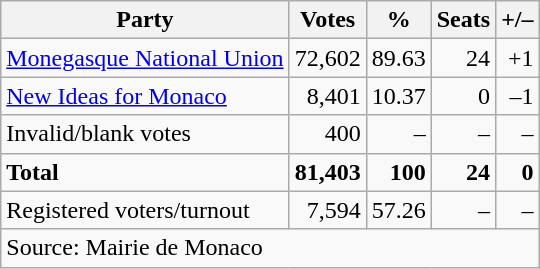<table class=wikitable style=text-align:right>
<tr>
<th>Party</th>
<th>Votes</th>
<th>%</th>
<th>Seats</th>
<th>+/–</th>
</tr>
<tr POYA>
<td align=left><a href='#'>Monegasque National Union</a></td>
<td>72,602</td>
<td>89.63</td>
<td>24</td>
<td>+1</td>
</tr>
<tr>
<td align=left><a href='#'>New Ideas for Monaco</a></td>
<td>8,401</td>
<td>10.37</td>
<td>0</td>
<td>–1</td>
</tr>
<tr>
<td align=left>Invalid/blank votes</td>
<td>400</td>
<td>–</td>
<td>–</td>
<td>–</td>
</tr>
<tr>
<td align=left><strong>Total</strong></td>
<td><strong>81,403</strong></td>
<td><strong>100</strong></td>
<td><strong>24</strong></td>
<td><strong>0</strong></td>
</tr>
<tr>
<td align=left>Registered voters/turnout</td>
<td>7,594</td>
<td>57.26</td>
<td>–</td>
<td>–</td>
</tr>
<tr>
<td align=left colspan=5>Source: Mairie de Monaco</td>
</tr>
</table>
